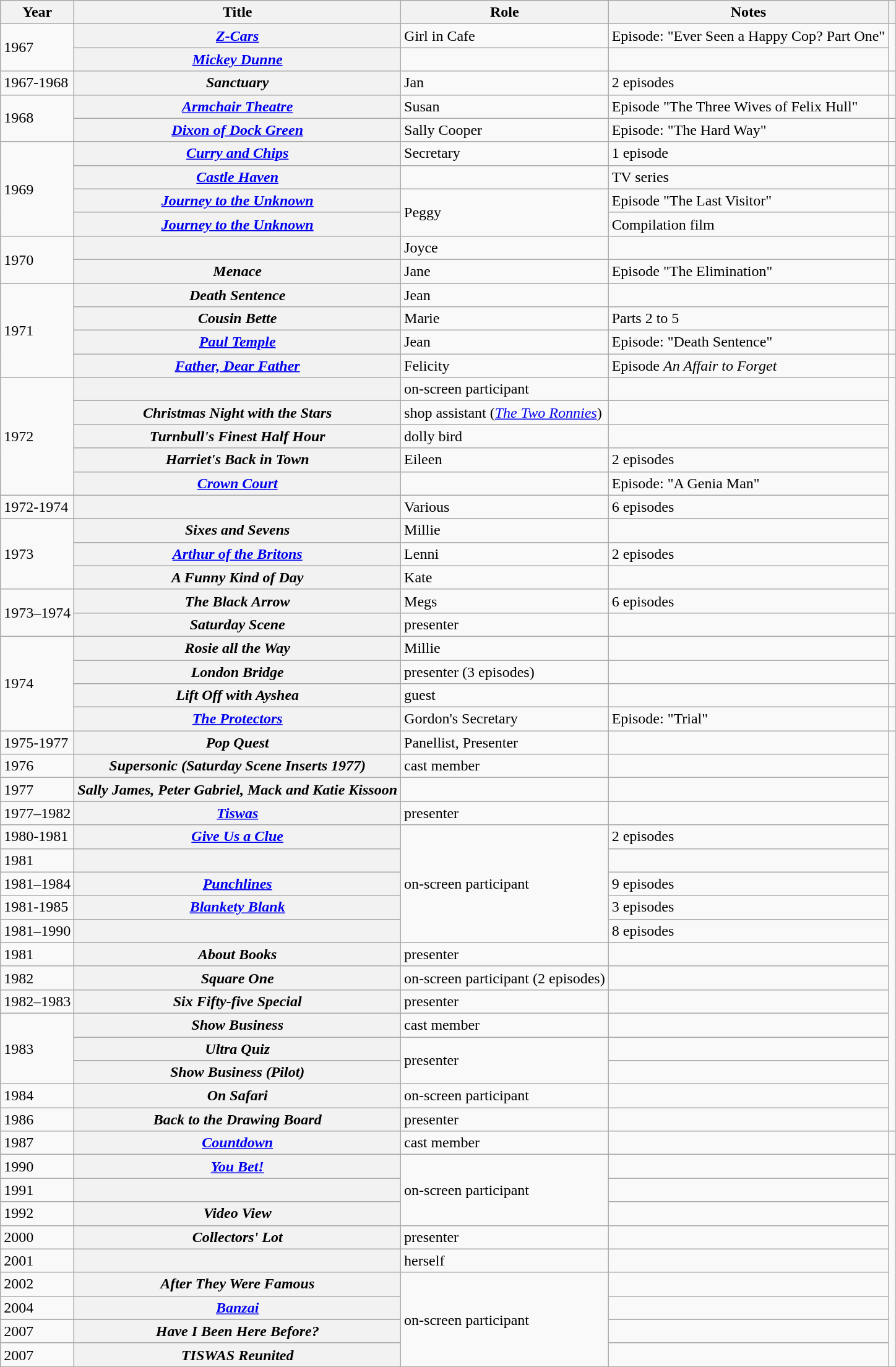<table class="wikitable sortable plainrowheaders">
<tr>
<th scope="col">Year</th>
<th scope="col">Title</th>
<th scope="col">Role</th>
<th scope="col" class="unsortable">Notes</th>
<th scope="col" class="unsortable"></th>
</tr>
<tr>
<td rowspan="2">1967</td>
<th scope="row"><em><a href='#'>Z-Cars</a></em></th>
<td>Girl in Cafe</td>
<td>Episode: "Ever Seen a Happy Cop? Part One"</td>
<td rowspan="2" style="text-align:center;"></td>
</tr>
<tr>
<th scope="row"><em><a href='#'>Mickey Dunne</a></em></th>
<td></td>
<td></td>
</tr>
<tr>
<td>1967-1968</td>
<th scope="row"><em>Sanctuary</em></th>
<td>Jan</td>
<td>2 episodes</td>
<td style="text-align:center;"></td>
</tr>
<tr>
<td rowspan="2">1968</td>
<th scope="row"><em><a href='#'>Armchair Theatre</a></em></th>
<td>Susan</td>
<td>Episode "The Three Wives of Felix Hull"</td>
<td style="text-align:center;"></td>
</tr>
<tr>
<th scope="row"><em><a href='#'>Dixon of Dock Green</a></em></th>
<td>Sally Cooper</td>
<td>Episode: "The Hard Way"</td>
<td style="text-align:center;"></td>
</tr>
<tr>
<td rowspan="4">1969</td>
<th scope="row"><em><a href='#'>Curry and Chips</a></em></th>
<td>Secretary</td>
<td>1 episode</td>
<td style="text-align:center;"></td>
</tr>
<tr>
<th scope="row"><em><a href='#'>Castle Haven</a></em></th>
<td></td>
<td>TV series</td>
<td style="text-align:center;"></td>
</tr>
<tr>
<th scope="row"><em><a href='#'>Journey to the Unknown</a></em></th>
<td rowspan="2">Peggy</td>
<td>Episode "The Last Visitor"</td>
<td style="text-align:center;"></td>
</tr>
<tr>
<th scope="row"><em><a href='#'>Journey to the Unknown</a></em></th>
<td>Compilation film</td>
<td style="text-align:center;"></td>
</tr>
<tr>
<td rowspan="2">1970</td>
<th scope="row"></th>
<td>Joyce</td>
<td></td>
<td style="text-align:center;"></td>
</tr>
<tr>
<th scope="row"><em>Menace</em></th>
<td>Jane</td>
<td>Episode "The Elimination"</td>
<td style="text-align:center;"></td>
</tr>
<tr>
<td rowspan="4">1971</td>
<th scope="row"><em>Death Sentence</em></th>
<td>Jean</td>
<td></td>
<td rowspan="2" style="text-align:center;"></td>
</tr>
<tr>
<th scope="row"><em>Cousin Bette</em></th>
<td>Marie</td>
<td>Parts 2 to 5</td>
</tr>
<tr>
<th scope="row"><a href='#'><em>Paul Temple</em></a></th>
<td>Jean</td>
<td>Episode: "Death Sentence"</td>
<td></td>
</tr>
<tr>
<th scope="row"><em><a href='#'>Father, Dear Father</a></em></th>
<td>Felicity</td>
<td>Episode <em>An Affair to Forget</em></td>
<td style="text-align:center;"></td>
</tr>
<tr>
<td rowspan="5">1972</td>
<th scope="row"></th>
<td>on-screen participant</td>
<td></td>
<td rowspan="10" style="text-align:center;"></td>
</tr>
<tr>
<th scope="row"><em>Christmas Night with the Stars</em></th>
<td>shop assistant (<em><a href='#'>The Two Ronnies</a></em>)</td>
<td></td>
</tr>
<tr>
<th scope="row"><em>Turnbull's Finest Half Hour</em></th>
<td>dolly bird</td>
<td></td>
</tr>
<tr>
<th scope="row"><em>Harriet's Back in Town</em></th>
<td>Eileen</td>
<td>2 episodes</td>
</tr>
<tr>
<th scope="row"><em><a href='#'>Crown Court</a></em></th>
<td></td>
<td>Episode: "A Genia Man"</td>
</tr>
<tr>
<td>1972-1974</td>
<th scope="row"></th>
<td>Various</td>
<td>6 episodes</td>
</tr>
<tr>
<td rowspan="3">1973</td>
<th scope="row"><em>Sixes and Sevens</em></th>
<td>Millie</td>
<td></td>
</tr>
<tr>
<th scope="row"><em><a href='#'>Arthur of the Britons</a></em></th>
<td>Lenni</td>
<td>2 episodes</td>
</tr>
<tr>
<th scope="row"><em>A Funny Kind of Day</em></th>
<td>Kate</td>
<td></td>
</tr>
<tr>
<td rowspan="2">1973–1974</td>
<th scope="row"><em>The Black Arrow</em></th>
<td>Megs</td>
<td>6 episodes</td>
</tr>
<tr>
<th scope="row"><em>Saturday Scene</em></th>
<td>presenter</td>
<td></td>
<td style="text-align:center;"></td>
</tr>
<tr>
<td rowspan="4">1974</td>
<th scope="row"><em>Rosie all the Way</em></th>
<td>Millie</td>
<td></td>
<td rowspan="2" style="text-align:center;"></td>
</tr>
<tr>
<th scope="row"><em>London Bridge</em></th>
<td>presenter (3 episodes)</td>
<td></td>
</tr>
<tr>
<th scope="row"><em>Lift Off with Ayshea</em></th>
<td>guest</td>
<td></td>
<td style="text-align:center;"></td>
</tr>
<tr>
<th scope="row"><em><a href='#'>The Protectors</a></em></th>
<td>Gordon's Secretary</td>
<td>Episode: "Trial"</td>
<td></td>
</tr>
<tr>
<td>1975-1977</td>
<th scope="row"><em>Pop Quest</em></th>
<td>Panellist, Presenter</td>
<td></td>
<td rowspan="17" style="text-align:center;"></td>
</tr>
<tr>
<td>1976</td>
<th scope="row"><em>Supersonic (Saturday Scene Inserts 1977)</em></th>
<td>cast member</td>
<td></td>
</tr>
<tr>
<td>1977</td>
<th scope="row"><em>Sally James, Peter Gabriel, Mack and Katie Kissoon</em></th>
<td></td>
<td></td>
</tr>
<tr>
<td>1977–1982</td>
<th scope="row"><em><a href='#'>Tiswas</a></em></th>
<td>presenter</td>
<td></td>
</tr>
<tr>
<td>1980-1981</td>
<th scope="row"><em><a href='#'>Give Us a Clue</a></em></th>
<td rowspan="5">on-screen participant</td>
<td>2 episodes</td>
</tr>
<tr>
<td>1981</td>
<th scope="row"></th>
<td></td>
</tr>
<tr>
<td>1981–1984</td>
<th scope="row"><em><a href='#'>Punchlines</a></em></th>
<td>9 episodes</td>
</tr>
<tr>
<td>1981-1985</td>
<th scope="row"><em><a href='#'>Blankety Blank</a></em></th>
<td>3 episodes</td>
</tr>
<tr>
<td>1981–1990</td>
<th scope="row"></th>
<td>8 episodes</td>
</tr>
<tr>
<td>1981</td>
<th scope="row"><em>About Books</em></th>
<td>presenter</td>
<td></td>
</tr>
<tr>
<td>1982</td>
<th scope="row"><em>Square One</em></th>
<td>on-screen participant (2 episodes)</td>
<td></td>
</tr>
<tr>
<td>1982–1983</td>
<th scope="row"><em>Six Fifty-five Special</em></th>
<td>presenter</td>
<td></td>
</tr>
<tr>
<td rowspan="3">1983</td>
<th scope="row"><em>Show Business</em></th>
<td>cast member</td>
<td></td>
</tr>
<tr>
<th scope="row"><em>Ultra Quiz</em></th>
<td rowspan="2">presenter</td>
<td></td>
</tr>
<tr>
<th scope="row"><em>Show Business (Pilot)</em></th>
<td></td>
</tr>
<tr>
<td>1984</td>
<th scope="row"><em>On Safari</em></th>
<td>on-screen participant</td>
<td></td>
</tr>
<tr>
<td>1986</td>
<th scope="row"><em>Back to the Drawing Board</em></th>
<td>presenter</td>
<td></td>
</tr>
<tr>
<td>1987</td>
<th scope="row"><em><a href='#'>Countdown</a></em></th>
<td>cast member</td>
<td></td>
<td style="text-align:center;"></td>
</tr>
<tr>
<td>1990</td>
<th scope="row"><em><a href='#'>You Bet!</a></em></th>
<td rowspan="3">on-screen participant</td>
<td></td>
<td rowspan="9" style="text-align:center;"></td>
</tr>
<tr>
<td>1991</td>
<th scope="row"></th>
<td></td>
</tr>
<tr>
<td>1992</td>
<th scope="row"><em>Video View</em></th>
<td></td>
</tr>
<tr>
<td>2000</td>
<th scope="row"><em>Collectors' Lot</em></th>
<td>presenter</td>
<td></td>
</tr>
<tr>
<td>2001</td>
<th scope="row"></th>
<td>herself</td>
<td></td>
</tr>
<tr>
<td>2002</td>
<th scope="row"><em>After They Were Famous</em></th>
<td rowspan="4">on-screen participant</td>
<td></td>
</tr>
<tr>
<td>2004</td>
<th scope="row"><em><a href='#'>Banzai</a></em></th>
<td></td>
</tr>
<tr>
<td>2007</td>
<th scope="row"><em>Have I Been Here Before?</em></th>
<td></td>
</tr>
<tr>
<td>2007</td>
<th scope="row"><em>TISWAS Reunited</em></th>
<td></td>
</tr>
</table>
